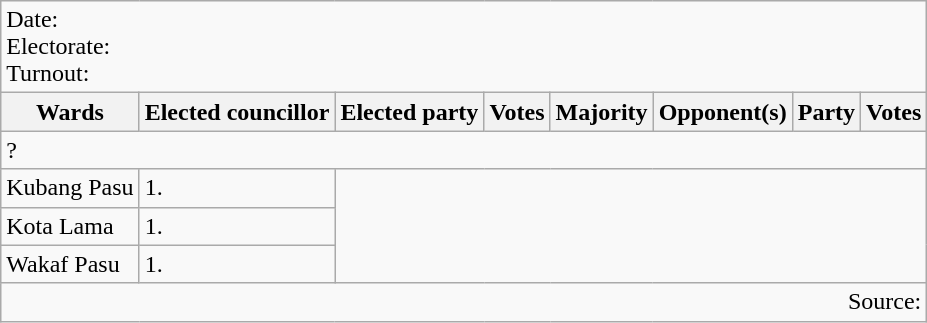<table class=wikitable>
<tr>
<td colspan=8>Date: <br>Electorate: <br>Turnout:</td>
</tr>
<tr>
<th>Wards</th>
<th>Elected councillor</th>
<th>Elected party</th>
<th>Votes</th>
<th>Majority</th>
<th>Opponent(s)</th>
<th>Party</th>
<th>Votes</th>
</tr>
<tr>
<td colspan=8>? </td>
</tr>
<tr>
<td>Kubang Pasu</td>
<td>1.</td>
</tr>
<tr>
<td>Kota Lama</td>
<td>1.</td>
</tr>
<tr>
<td>Wakaf Pasu</td>
<td>1.</td>
</tr>
<tr>
<td colspan=8 align=right>Source:</td>
</tr>
</table>
